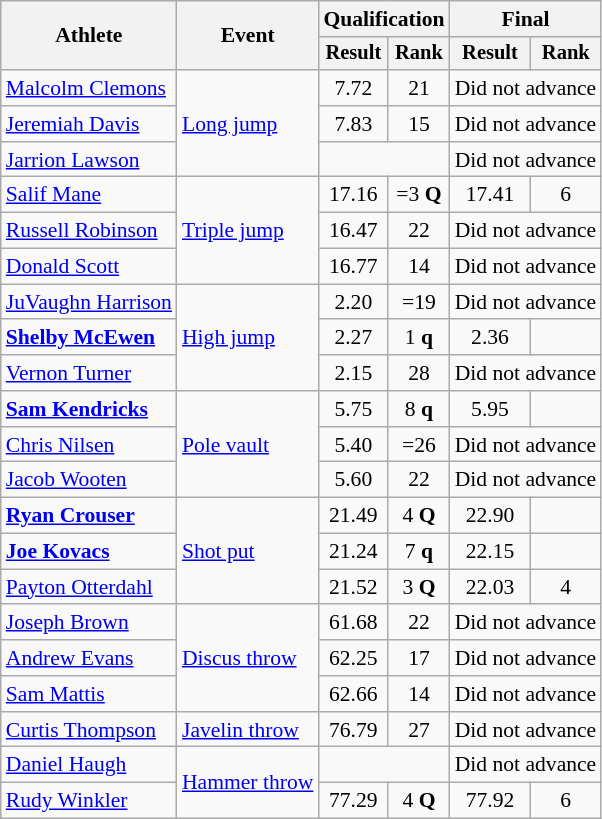<table class=wikitable style=font-size:90%;text-align:center>
<tr>
<th rowspan=2>Athlete</th>
<th rowspan=2>Event</th>
<th colspan=2>Qualification</th>
<th colspan=2>Final</th>
</tr>
<tr style=font-size:95%>
<th>Result</th>
<th>Rank</th>
<th>Result</th>
<th>Rank</th>
</tr>
<tr>
<td align=left><a href='#'>Malcolm Clemons</a></td>
<td align=left rowspan=3><a href='#'>Long jump</a></td>
<td>7.72</td>
<td>21</td>
<td colspan=2>Did not advance</td>
</tr>
<tr>
<td align=left><a href='#'>Jeremiah Davis</a></td>
<td>7.83</td>
<td>15</td>
<td colspan=2>Did not advance</td>
</tr>
<tr>
<td align=left><a href='#'>Jarrion Lawson</a></td>
<td colspan=2></td>
<td colspan=2>Did not advance</td>
</tr>
<tr>
<td align=left><a href='#'>Salif Mane</a></td>
<td align=left rowspan=3><a href='#'>Triple jump</a></td>
<td>17.16</td>
<td>=3 <strong>Q</strong></td>
<td>17.41</td>
<td>6</td>
</tr>
<tr>
<td align=left><a href='#'>Russell Robinson</a></td>
<td>16.47</td>
<td>22</td>
<td colspan=2>Did not advance</td>
</tr>
<tr>
<td align=left><a href='#'>Donald Scott</a></td>
<td>16.77</td>
<td>14</td>
<td colspan=2>Did not advance</td>
</tr>
<tr>
<td align=left><a href='#'>JuVaughn Harrison</a></td>
<td align=left rowspan=3><a href='#'>High jump</a></td>
<td>2.20</td>
<td>=19</td>
<td colspan=2>Did not advance</td>
</tr>
<tr>
<td align=left><strong><a href='#'>Shelby McEwen</a></strong></td>
<td>2.27</td>
<td>1 <strong>q</strong></td>
<td>2.36</td>
<td></td>
</tr>
<tr>
<td align=left><a href='#'>Vernon Turner</a></td>
<td>2.15</td>
<td>28</td>
<td colspan=2>Did not advance</td>
</tr>
<tr>
<td align=left><strong><a href='#'>Sam Kendricks</a></strong></td>
<td align=left rowspan=3><a href='#'>Pole vault</a></td>
<td>5.75</td>
<td>8 <strong>q</strong></td>
<td>5.95</td>
<td></td>
</tr>
<tr>
<td align=left><a href='#'>Chris Nilsen</a></td>
<td>5.40</td>
<td>=26</td>
<td colspan=2>Did not advance</td>
</tr>
<tr>
<td align=left><a href='#'>Jacob Wooten</a></td>
<td>5.60</td>
<td>22</td>
<td colspan=2>Did not advance</td>
</tr>
<tr>
<td align=left><strong><a href='#'>Ryan Crouser</a></strong></td>
<td align=left rowspan=3><a href='#'>Shot put</a></td>
<td>21.49</td>
<td>4 <strong>Q</strong></td>
<td>22.90</td>
<td></td>
</tr>
<tr>
<td align=left><strong><a href='#'>Joe Kovacs</a></strong></td>
<td>21.24</td>
<td>7 <strong>q</strong></td>
<td>22.15</td>
<td></td>
</tr>
<tr>
<td align=left><a href='#'>Payton Otterdahl</a></td>
<td>21.52</td>
<td>3 <strong>Q</strong></td>
<td>22.03</td>
<td>4</td>
</tr>
<tr>
<td align=left><a href='#'>Joseph Brown</a></td>
<td align=left rowspan=3><a href='#'>Discus throw</a></td>
<td>61.68</td>
<td>22</td>
<td colspan=2>Did not advance</td>
</tr>
<tr>
<td align=left><a href='#'>Andrew Evans</a></td>
<td>62.25</td>
<td>17</td>
<td colspan=2>Did not advance</td>
</tr>
<tr>
<td align=left><a href='#'>Sam Mattis</a></td>
<td>62.66</td>
<td>14</td>
<td colspan=2>Did not advance</td>
</tr>
<tr>
<td align=left><a href='#'>Curtis Thompson</a></td>
<td align=left><a href='#'>Javelin throw</a></td>
<td>76.79</td>
<td>27</td>
<td colspan=2>Did not advance</td>
</tr>
<tr>
<td align=left><a href='#'>Daniel Haugh</a></td>
<td align=left rowspan=2><a href='#'>Hammer throw</a></td>
<td colspan=2></td>
<td colspan=2>Did not advance</td>
</tr>
<tr>
<td align=left><a href='#'>Rudy Winkler</a></td>
<td>77.29</td>
<td>4 <strong>Q</strong></td>
<td>77.92</td>
<td>6</td>
</tr>
</table>
